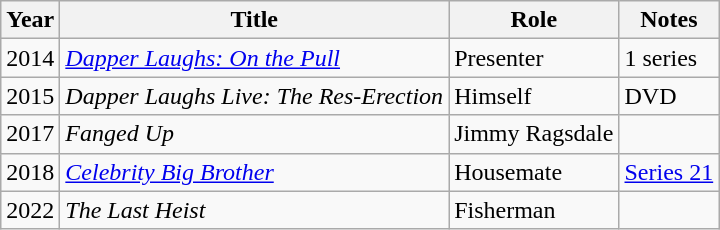<table class="wikitable sortable">
<tr>
<th>Year</th>
<th>Title</th>
<th>Role</th>
<th>Notes</th>
</tr>
<tr>
<td>2014</td>
<td><em><a href='#'>Dapper Laughs: On the Pull</a></em></td>
<td>Presenter</td>
<td>1 series</td>
</tr>
<tr>
<td>2015</td>
<td><em>Dapper Laughs Live: The Res-Erection</em></td>
<td>Himself</td>
<td>DVD</td>
</tr>
<tr>
<td>2017</td>
<td><em>Fanged Up</em></td>
<td>Jimmy Ragsdale</td>
<td></td>
</tr>
<tr>
<td>2018</td>
<td><em><a href='#'>Celebrity Big Brother</a></em></td>
<td>Housemate</td>
<td><a href='#'>Series 21</a></td>
</tr>
<tr>
<td>2022</td>
<td><em>The Last Heist</em></td>
<td>Fisherman</td>
</tr>
</table>
